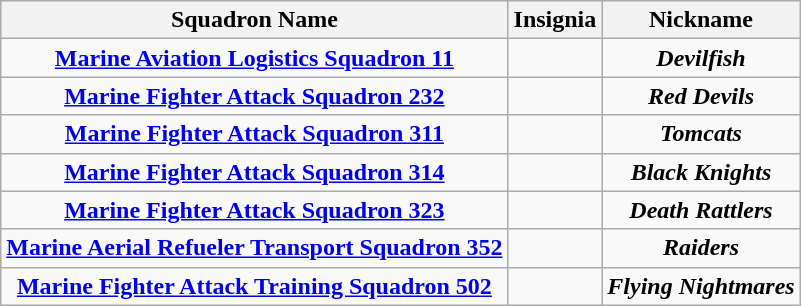<table class="wikitable sortable" style="text-align:center">
<tr>
<th>Squadron Name</th>
<th>Insignia</th>
<th>Nickname</th>
</tr>
<tr>
<td><strong><a href='#'>Marine Aviation Logistics Squadron 11</a></strong></td>
<td></td>
<td><strong><em>Devilfish</em></strong></td>
</tr>
<tr>
<td><strong><a href='#'>Marine Fighter Attack Squadron 232</a></strong></td>
<td></td>
<td><strong><em>Red Devils</em></strong></td>
</tr>
<tr>
<td><strong><a href='#'>Marine Fighter Attack Squadron 311</a></strong></td>
<td></td>
<td><strong><em>Tomcats</em></strong></td>
</tr>
<tr>
<td><strong><a href='#'>Marine Fighter Attack Squadron 314</a></strong></td>
<td></td>
<td><strong><em>Black Knights</em></strong></td>
</tr>
<tr>
<td><strong><a href='#'>Marine Fighter Attack Squadron 323</a></strong></td>
<td></td>
<td><strong><em>Death Rattlers</em></strong></td>
</tr>
<tr>
<td><strong><a href='#'>Marine Aerial Refueler Transport Squadron 352</a></strong></td>
<td></td>
<td><strong><em>Raiders</em></strong></td>
</tr>
<tr>
<td><strong><a href='#'>Marine Fighter Attack Training Squadron 502</a></strong></td>
<td></td>
<td><strong><em>Flying Nightmares</em></strong></td>
</tr>
</table>
